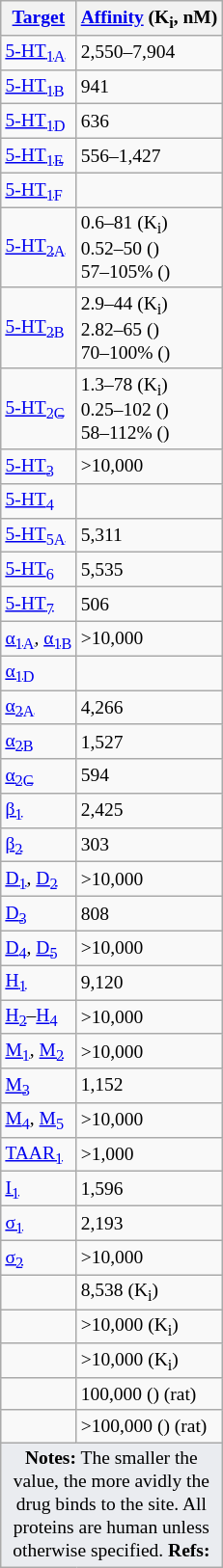<table class="wikitable floatleft" style="font-size:small;">
<tr>
<th><a href='#'>Target</a></th>
<th><a href='#'>Affinity</a> (K<sub>i</sub>, nM)</th>
</tr>
<tr>
<td><a href='#'>5-HT<sub>1A</sub></a></td>
<td>2,550–7,904</td>
</tr>
<tr>
<td><a href='#'>5-HT<sub>1B</sub></a></td>
<td>941</td>
</tr>
<tr>
<td><a href='#'>5-HT<sub>1D</sub></a></td>
<td>636</td>
</tr>
<tr>
<td><a href='#'>5-HT<sub>1E</sub></a></td>
<td>556–1,427</td>
</tr>
<tr>
<td><a href='#'>5-HT<sub>1F</sub></a></td>
<td></td>
</tr>
<tr>
<td><a href='#'>5-HT<sub>2A</sub></a></td>
<td>0.6–81 (K<sub>i</sub>)<br>0.52–50 ()<br>57–105% ()</td>
</tr>
<tr>
<td><a href='#'>5-HT<sub>2B</sub></a></td>
<td>2.9–44 (K<sub>i</sub>)<br>2.82–65 ()<br>70–100% ()</td>
</tr>
<tr>
<td><a href='#'>5-HT<sub>2C</sub></a></td>
<td>1.3–78 (K<sub>i</sub>)<br>0.25–102 ()<br>58–112% ()</td>
</tr>
<tr>
<td><a href='#'>5-HT<sub>3</sub></a></td>
<td>>10,000</td>
</tr>
<tr>
<td><a href='#'>5-HT<sub>4</sub></a></td>
<td></td>
</tr>
<tr>
<td><a href='#'>5-HT<sub>5A</sub></a></td>
<td>5,311</td>
</tr>
<tr>
<td><a href='#'>5-HT<sub>6</sub></a></td>
<td>5,535</td>
</tr>
<tr>
<td><a href='#'>5-HT<sub>7</sub></a></td>
<td>506</td>
</tr>
<tr>
<td><a href='#'>α<sub>1A</sub></a>, <a href='#'>α<sub>1B</sub></a></td>
<td>>10,000</td>
</tr>
<tr>
<td><a href='#'>α<sub>1D</sub></a></td>
<td></td>
</tr>
<tr>
<td><a href='#'>α<sub>2A</sub></a></td>
<td>4,266</td>
</tr>
<tr>
<td><a href='#'>α<sub>2B</sub></a></td>
<td>1,527</td>
</tr>
<tr>
<td><a href='#'>α<sub>2C</sub></a></td>
<td>594</td>
</tr>
<tr>
<td><a href='#'>β<sub>1</sub></a></td>
<td>2,425</td>
</tr>
<tr>
<td><a href='#'>β<sub>2</sub></a></td>
<td>303</td>
</tr>
<tr>
<td><a href='#'>D<sub>1</sub></a>, <a href='#'>D<sub>2</sub></a></td>
<td>>10,000</td>
</tr>
<tr>
<td><a href='#'>D<sub>3</sub></a></td>
<td>808</td>
</tr>
<tr>
<td><a href='#'>D<sub>4</sub></a>, <a href='#'>D<sub>5</sub></a></td>
<td>>10,000</td>
</tr>
<tr>
<td><a href='#'>H<sub>1</sub></a></td>
<td>9,120</td>
</tr>
<tr>
<td><a href='#'>H<sub>2</sub></a>–<a href='#'>H<sub>4</sub></a></td>
<td>>10,000</td>
</tr>
<tr>
<td><a href='#'>M<sub>1</sub></a>, <a href='#'>M<sub>2</sub></a></td>
<td>>10,000</td>
</tr>
<tr>
<td><a href='#'>M<sub>3</sub></a></td>
<td>1,152</td>
</tr>
<tr>
<td><a href='#'>M<sub>4</sub></a>, <a href='#'>M<sub>5</sub></a></td>
<td>>10,000</td>
</tr>
<tr>
<td><a href='#'>TAAR<sub>1</sub></a></td>
<td>>1,000</td>
</tr>
<tr>
<td><a href='#'>I<sub>1</sub></a></td>
<td>1,596</td>
</tr>
<tr>
<td><a href='#'>σ<sub>1</sub></a></td>
<td>2,193</td>
</tr>
<tr>
<td><a href='#'>σ<sub>2</sub></a></td>
<td>>10,000</td>
</tr>
<tr>
<td></td>
<td>8,538 (K<sub>i</sub>)</td>
</tr>
<tr>
<td></td>
<td>>10,000 (K<sub>i</sub>)</td>
</tr>
<tr>
<td></td>
<td>>10,000 (K<sub>i</sub>)</td>
</tr>
<tr>
<td></td>
<td>100,000 () (rat)</td>
</tr>
<tr>
<td></td>
<td>>100,000 () (rat)</td>
</tr>
<tr class="sortbottom">
<td colspan="2" style="width: 1px; background-color:#eaecf0; text-align: center;"><strong>Notes:</strong> The smaller the value, the more avidly the drug binds to the site. All proteins are human unless otherwise specified. <strong>Refs:</strong> </td>
</tr>
</table>
